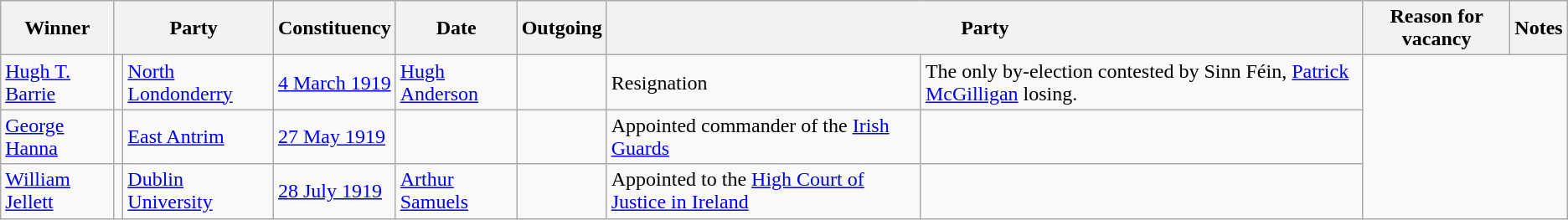<table class="wikitable">
<tr>
<th>Winner</th>
<th colspan=2>Party</th>
<th>Constituency</th>
<th>Date</th>
<th>Outgoing</th>
<th colspan=2>Party</th>
<th>Reason for vacancy</th>
<th>Notes</th>
</tr>
<tr>
<td><a href='#'>Hugh T. Barrie</a></td>
<td></td>
<td><a href='#'>North Londonderry</a></td>
<td><a href='#'>4 March 1919</a></td>
<td><a href='#'>Hugh Anderson</a></td>
<td></td>
<td>Resignation</td>
<td>The only by-election contested by Sinn Féin, <a href='#'>Patrick McGilligan</a> losing.</td>
</tr>
<tr>
<td><a href='#'>George Hanna</a></td>
<td></td>
<td><a href='#'>East Antrim</a></td>
<td><a href='#'>27 May 1919</a></td>
<td></td>
<td></td>
<td>Appointed commander of the <a href='#'>Irish Guards</a></td>
<td></td>
</tr>
<tr>
<td><a href='#'>William Jellett</a></td>
<td></td>
<td><a href='#'>Dublin University</a></td>
<td><a href='#'>28 July 1919</a></td>
<td><a href='#'>Arthur Samuels</a></td>
<td></td>
<td>Appointed to the <a href='#'>High Court of Justice in Ireland</a></td>
<td></td>
</tr>
</table>
